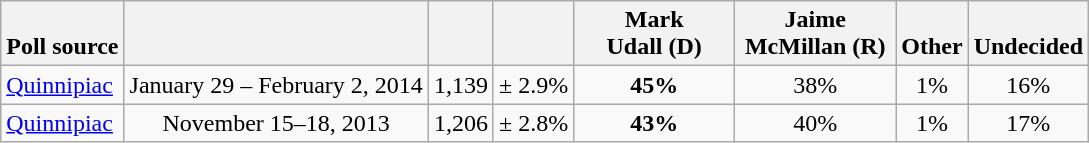<table class="wikitable" style="text-align:center">
<tr valign= bottom>
<th>Poll source</th>
<th></th>
<th></th>
<th></th>
<th style="width:100px;">Mark<br>Udall (D)</th>
<th style="width:100px;">Jaime<br>McMillan (R)</th>
<th>Other</th>
<th>Undecided</th>
</tr>
<tr>
<td align=left><a href='#'>Quinnipiac</a></td>
<td>January 29 – February 2, 2014</td>
<td>1,139</td>
<td>± 2.9%</td>
<td><strong>45%</strong></td>
<td>38%</td>
<td>1%</td>
<td>16%</td>
</tr>
<tr>
<td align=left><a href='#'>Quinnipiac</a></td>
<td>November 15–18, 2013</td>
<td>1,206</td>
<td>± 2.8%</td>
<td><strong>43%</strong></td>
<td>40%</td>
<td>1%</td>
<td>17%</td>
</tr>
</table>
